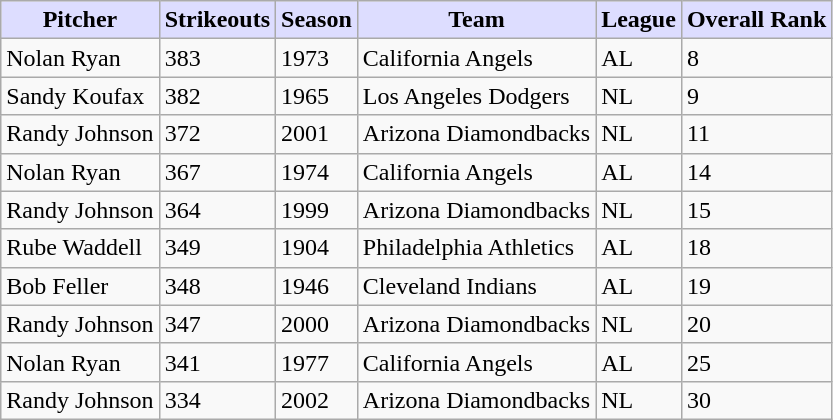<table class="wikitable">
<tr>
<th style="background:#ddf;">Pitcher</th>
<th style="background:#ddf;">Strikeouts</th>
<th style="background:#ddf;">Season</th>
<th style="background:#ddf;">Team</th>
<th style="background:#ddf;">League</th>
<th style="background:#ddf;">Overall Rank</th>
</tr>
<tr>
<td>Nolan Ryan</td>
<td>383</td>
<td>1973</td>
<td>California Angels</td>
<td>AL</td>
<td>8</td>
</tr>
<tr>
<td>Sandy Koufax</td>
<td>382</td>
<td>1965</td>
<td>Los Angeles Dodgers</td>
<td>NL</td>
<td>9</td>
</tr>
<tr>
<td>Randy Johnson</td>
<td>372</td>
<td>2001</td>
<td>Arizona Diamondbacks</td>
<td>NL</td>
<td>11</td>
</tr>
<tr>
<td>Nolan Ryan</td>
<td>367</td>
<td>1974</td>
<td>California Angels</td>
<td>AL</td>
<td>14</td>
</tr>
<tr>
<td>Randy Johnson</td>
<td>364</td>
<td>1999</td>
<td>Arizona Diamondbacks</td>
<td>NL</td>
<td>15</td>
</tr>
<tr>
<td>Rube Waddell</td>
<td>349</td>
<td>1904</td>
<td>Philadelphia Athletics</td>
<td>AL</td>
<td>18</td>
</tr>
<tr>
<td>Bob Feller</td>
<td>348</td>
<td>1946</td>
<td>Cleveland Indians</td>
<td>AL</td>
<td>19</td>
</tr>
<tr>
<td>Randy Johnson</td>
<td>347</td>
<td>2000</td>
<td>Arizona Diamondbacks</td>
<td>NL</td>
<td>20</td>
</tr>
<tr>
<td>Nolan Ryan</td>
<td>341</td>
<td>1977</td>
<td>California Angels</td>
<td>AL</td>
<td>25</td>
</tr>
<tr>
<td>Randy Johnson</td>
<td>334</td>
<td>2002</td>
<td>Arizona Diamondbacks</td>
<td>NL</td>
<td>30</td>
</tr>
</table>
